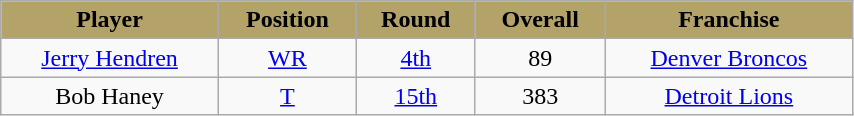<table class="wikitable" style="text-align:center" width="45%">
<tr align="center"  style="background:#B3A369;color:black;">
<td><strong>Player</strong></td>
<td><strong>Position</strong></td>
<td><strong>Round</strong></td>
<td><strong>Overall</strong></td>
<td><strong>Franchise</strong></td>
</tr>
<tr align="center" bgcolor="">
<td><a href='#'>Jerry Hendren</a></td>
<td><a href='#'>WR</a></td>
<td><a href='#'>4th</a></td>
<td>89</td>
<td><a href='#'>Denver Broncos</a></td>
</tr>
<tr>
<td>Bob Haney</td>
<td><a href='#'>T</a></td>
<td><a href='#'>15th</a></td>
<td>383</td>
<td><a href='#'>Detroit Lions</a></td>
</tr>
</table>
